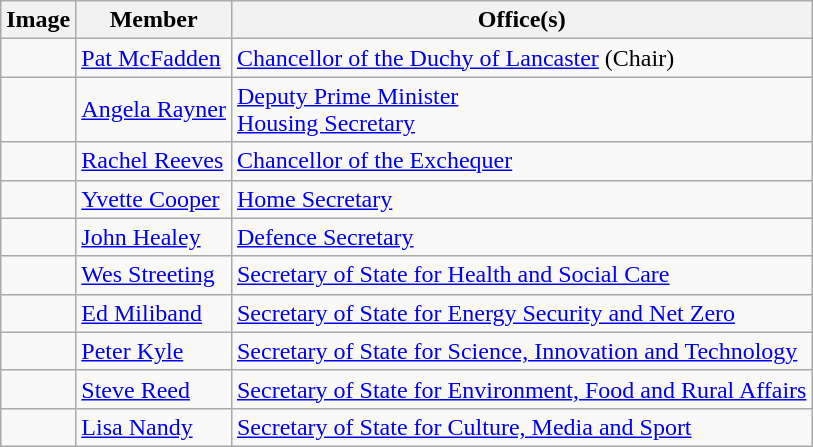<table class="wikitable">
<tr>
<th>Image</th>
<th>Member</th>
<th>Office(s)</th>
</tr>
<tr>
<td></td>
<td><a href='#'>Pat McFadden</a></td>
<td><a href='#'>Chancellor of the Duchy of Lancaster</a> (Chair)</td>
</tr>
<tr>
<td></td>
<td><a href='#'>Angela Rayner</a></td>
<td><a href='#'>Deputy Prime Minister</a><br><a href='#'>Housing Secretary</a></td>
</tr>
<tr>
<td></td>
<td><a href='#'>Rachel Reeves</a></td>
<td><a href='#'>Chancellor of the Exchequer</a></td>
</tr>
<tr>
<td></td>
<td><a href='#'>Yvette Cooper</a></td>
<td><a href='#'>Home Secretary</a></td>
</tr>
<tr>
<td></td>
<td><a href='#'>John Healey</a></td>
<td><a href='#'>Defence Secretary</a></td>
</tr>
<tr>
<td></td>
<td><a href='#'>Wes Streeting</a></td>
<td><a href='#'>Secretary of State for Health and Social Care</a></td>
</tr>
<tr>
<td></td>
<td><a href='#'>Ed Miliband</a></td>
<td><a href='#'>Secretary of State for Energy Security and Net Zero</a></td>
</tr>
<tr>
<td></td>
<td><a href='#'>Peter Kyle</a></td>
<td><a href='#'>Secretary of State for Science, Innovation and Technology</a></td>
</tr>
<tr>
<td></td>
<td><a href='#'>Steve Reed</a></td>
<td><a href='#'>Secretary of State for Environment, Food and Rural Affairs</a></td>
</tr>
<tr>
<td></td>
<td><a href='#'>Lisa Nandy</a></td>
<td><a href='#'>Secretary of State for Culture, Media and Sport</a></td>
</tr>
</table>
